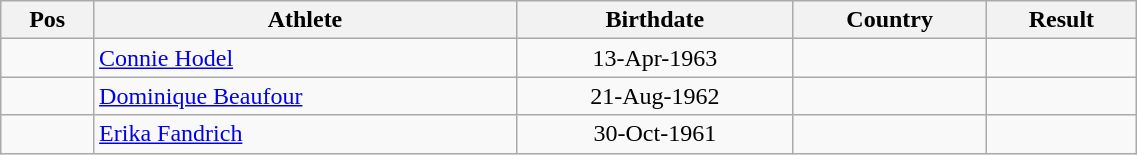<table class="wikitable"  style="text-align:center; width:60%;">
<tr>
<th>Pos</th>
<th>Athlete</th>
<th>Birthdate</th>
<th>Country</th>
<th>Result</th>
</tr>
<tr>
<td align=center></td>
<td align=left><a href='#'>Connie Hodel</a></td>
<td>13-Apr-1963</td>
<td align=left></td>
<td></td>
</tr>
<tr>
<td align=center></td>
<td align=left><a href='#'>Dominique Beaufour</a></td>
<td>21-Aug-1962</td>
<td align=left></td>
<td></td>
</tr>
<tr>
<td align=center></td>
<td align=left><a href='#'>Erika Fandrich</a></td>
<td>30-Oct-1961</td>
<td align=left></td>
<td></td>
</tr>
</table>
